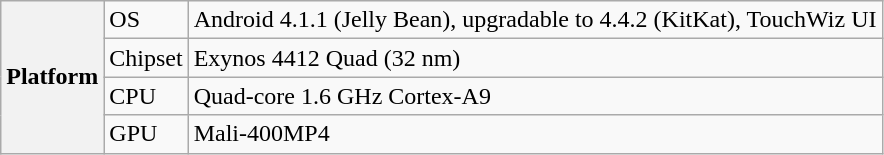<table class="wikitable">
<tr>
<th rowspan="4">Platform</th>
<td>OS</td>
<td>Android 4.1.1 (Jelly Bean), upgradable to 4.4.2 (KitKat), TouchWiz UI</td>
</tr>
<tr>
<td>Chipset</td>
<td>Exynos 4412 Quad (32 nm)</td>
</tr>
<tr>
<td>CPU</td>
<td>Quad-core 1.6 GHz Cortex-A9</td>
</tr>
<tr>
<td>GPU</td>
<td>Mali-400MP4</td>
</tr>
</table>
